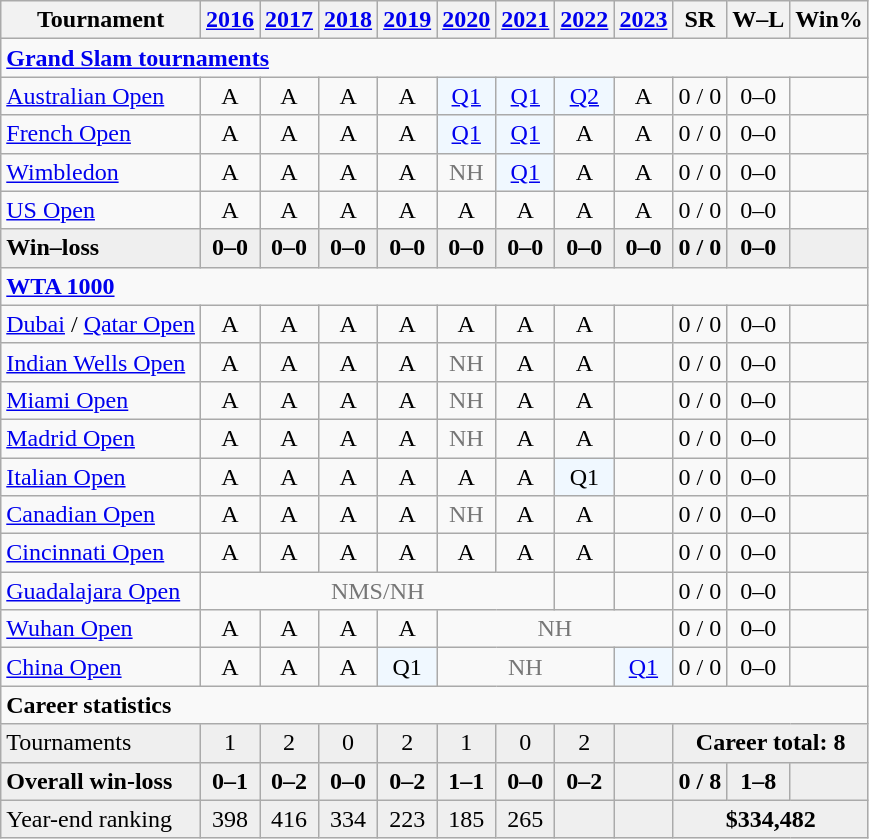<table class="wikitable" style="text-align:center">
<tr>
<th>Tournament</th>
<th><a href='#'>2016</a></th>
<th><a href='#'>2017</a></th>
<th><a href='#'>2018</a></th>
<th><a href='#'>2019</a></th>
<th><a href='#'>2020</a></th>
<th><a href='#'>2021</a></th>
<th><a href='#'>2022</a></th>
<th><a href='#'>2023</a></th>
<th>SR</th>
<th>W–L</th>
<th>Win%</th>
</tr>
<tr>
<td colspan="12" align="left"><strong><a href='#'>Grand Slam tournaments</a></strong></td>
</tr>
<tr>
<td align="left"><a href='#'>Australian Open</a></td>
<td>A</td>
<td>A</td>
<td>A</td>
<td>A</td>
<td bgcolor="f0f8ff"><a href='#'>Q1</a></td>
<td bgcolor="f0f8ff"><a href='#'>Q1</a></td>
<td bgcolor="f0f8ff"><a href='#'>Q2</a></td>
<td>A</td>
<td>0 / 0</td>
<td>0–0</td>
<td></td>
</tr>
<tr>
<td align="left"><a href='#'>French Open</a></td>
<td>A</td>
<td>A</td>
<td>A</td>
<td>A</td>
<td bgcolor="f0f8ff"><a href='#'>Q1</a></td>
<td bgcolor="f0f8ff"><a href='#'>Q1</a></td>
<td>A</td>
<td>A</td>
<td>0 / 0</td>
<td>0–0</td>
<td></td>
</tr>
<tr>
<td align="left"><a href='#'>Wimbledon</a></td>
<td>A</td>
<td>A</td>
<td>A</td>
<td>A</td>
<td style="color:#767676">NH</td>
<td bgcolor="f0f8ff"><a href='#'>Q1</a></td>
<td>A</td>
<td>A</td>
<td>0 / 0</td>
<td>0–0</td>
<td></td>
</tr>
<tr>
<td align="left"><a href='#'>US Open</a></td>
<td>A</td>
<td>A</td>
<td>A</td>
<td>A</td>
<td>A</td>
<td>A</td>
<td>A</td>
<td>A</td>
<td>0 / 0</td>
<td>0–0</td>
<td></td>
</tr>
<tr style="background:#efefef;font-weight:bold">
<td align="left">Win–loss</td>
<td>0–0</td>
<td>0–0</td>
<td>0–0</td>
<td>0–0</td>
<td>0–0</td>
<td>0–0</td>
<td>0–0</td>
<td>0–0</td>
<td>0 / 0</td>
<td>0–0</td>
<td></td>
</tr>
<tr>
<td colspan="12" align="left"><strong><a href='#'>WTA 1000</a></strong></td>
</tr>
<tr>
<td align=left><a href='#'>Dubai</a> / <a href='#'>Qatar Open</a></td>
<td>A</td>
<td>A</td>
<td>A</td>
<td>A</td>
<td>A</td>
<td>A</td>
<td>A</td>
<td></td>
<td>0 / 0</td>
<td>0–0</td>
<td></td>
</tr>
<tr>
<td align=left><a href='#'>Indian Wells Open</a></td>
<td>A</td>
<td>A</td>
<td>A</td>
<td>A</td>
<td style=color:#767676>NH</td>
<td>A</td>
<td>A</td>
<td></td>
<td>0 / 0</td>
<td>0–0</td>
<td></td>
</tr>
<tr>
<td align=left><a href='#'>Miami Open</a></td>
<td>A</td>
<td>A</td>
<td>A</td>
<td>A</td>
<td style=color:#767676>NH</td>
<td>A</td>
<td>A</td>
<td></td>
<td>0 / 0</td>
<td>0–0</td>
<td></td>
</tr>
<tr>
<td align=left><a href='#'>Madrid Open</a></td>
<td>A</td>
<td>A</td>
<td>A</td>
<td>A</td>
<td style=color:#767676>NH</td>
<td>A</td>
<td>A</td>
<td></td>
<td>0 / 0</td>
<td>0–0</td>
<td></td>
</tr>
<tr>
<td align=left><a href='#'>Italian Open</a></td>
<td>A</td>
<td>A</td>
<td>A</td>
<td>A</td>
<td>A</td>
<td>A</td>
<td bgcolor=f0f8ff>Q1</td>
<td></td>
<td>0 / 0</td>
<td>0–0</td>
<td></td>
</tr>
<tr>
<td align=left><a href='#'>Canadian Open</a></td>
<td>A</td>
<td>A</td>
<td>A</td>
<td>A</td>
<td style=color:#767676>NH</td>
<td>A</td>
<td>A</td>
<td></td>
<td>0 / 0</td>
<td>0–0</td>
<td></td>
</tr>
<tr>
<td align=left><a href='#'>Cincinnati Open</a></td>
<td>A</td>
<td>A</td>
<td>A</td>
<td>A</td>
<td>A</td>
<td>A</td>
<td>A</td>
<td></td>
<td>0 / 0</td>
<td>0–0</td>
<td></td>
</tr>
<tr>
<td align=left><a href='#'>Guadalajara Open</a></td>
<td colspan="6" style=color:#767676>NMS/NH</td>
<td></td>
<td></td>
<td>0 / 0</td>
<td>0–0</td>
<td></td>
</tr>
<tr>
<td align=left><a href='#'>Wuhan Open</a></td>
<td>A</td>
<td>A</td>
<td>A</td>
<td>A</td>
<td colspan="4" style=color:#767676>NH</td>
<td>0 / 0</td>
<td>0–0</td>
<td></td>
</tr>
<tr>
<td align=left><a href='#'>China Open</a></td>
<td>A</td>
<td>A</td>
<td>A</td>
<td bgcolor=f0f8ff>Q1</td>
<td colspan="3" style=color:#767676>NH</td>
<td bgcolor="f0f8ff"><a href='#'>Q1</a></td>
<td>0 / 0</td>
<td>0–0</td>
<td></td>
</tr>
<tr>
<td colspan="12" align="left"><strong>Career statistics</strong></td>
</tr>
<tr bgcolor=efefef>
<td align=left>Tournaments</td>
<td>1</td>
<td>2</td>
<td>0</td>
<td>2</td>
<td>1</td>
<td>0</td>
<td>2</td>
<td></td>
<td colspan="3"><strong>Career total: 8</strong></td>
</tr>
<tr style="background:#efefef;font-weight:bold">
<td align=left>Overall win-loss</td>
<td>0–1</td>
<td>0–2</td>
<td>0–0</td>
<td>0–2</td>
<td>1–1</td>
<td>0–0</td>
<td>0–2</td>
<td></td>
<td>0 / 8</td>
<td>1–8</td>
<td></td>
</tr>
<tr bgcolor=efefef>
<td align=left>Year-end ranking</td>
<td>398</td>
<td>416</td>
<td>334</td>
<td>223</td>
<td>185</td>
<td>265</td>
<td></td>
<td></td>
<td colspan="3"><strong>$334,482</strong></td>
</tr>
</table>
